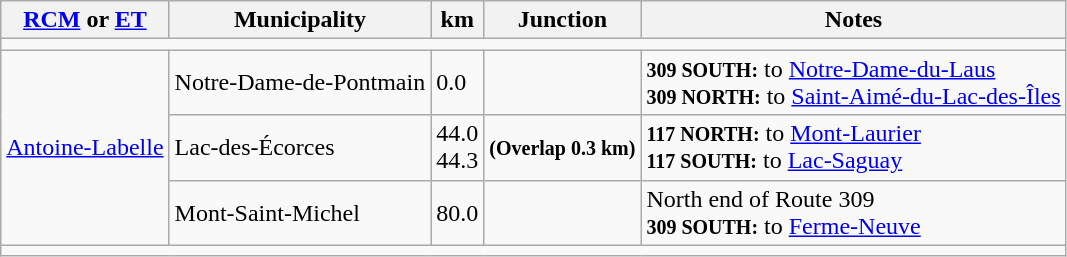<table class=wikitable>
<tr>
<th><a href='#'>RCM</a> or <a href='#'>ET</a></th>
<th>Municipality</th>
<th>km</th>
<th>Junction</th>
<th>Notes</th>
</tr>
<tr>
<td colspan="5"></td>
</tr>
<tr>
<td rowspan="3"><a href='#'>Antoine-Labelle</a></td>
<td>Notre-Dame-de-Pontmain</td>
<td>0.0</td>
<td></td>
<td><small><strong>309 SOUTH:</strong></small> to <a href='#'>Notre-Dame-du-Laus</a> <br> <small><strong>309 NORTH:</strong></small> to <a href='#'>Saint-Aimé-du-Lac-des-Îles</a></td>
</tr>
<tr>
<td>Lac-des-Écorces</td>
<td>44.0 <br> 44.3</td>
<td> <small><strong>(Overlap 0.3 km)</strong></small></td>
<td><small><strong>117 NORTH:</strong></small> to <a href='#'>Mont-Laurier</a> <br> <small><strong>117 SOUTH:</strong></small> to  <a href='#'>Lac-Saguay</a></td>
</tr>
<tr>
<td>Mont-Saint-Michel</td>
<td>80.0</td>
<td></td>
<td>North end of Route 309 <br> <small><strong>309 SOUTH:</strong></small> to <a href='#'>Ferme-Neuve</a></td>
</tr>
<tr>
<td colspan="5"></td>
</tr>
</table>
